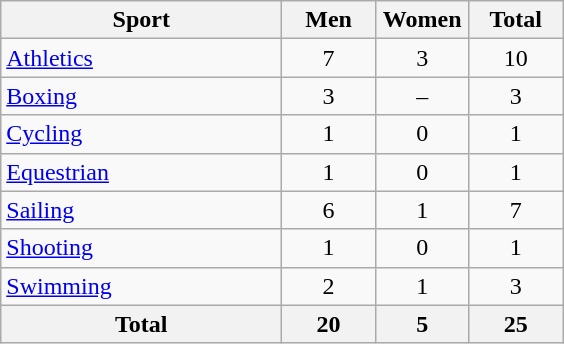<table class="wikitable sortable" style="text-align:center;">
<tr>
<th width=180>Sport</th>
<th width=55>Men</th>
<th width=55>Women</th>
<th width=55>Total</th>
</tr>
<tr>
<td align=left><a href='#'>Athletics</a></td>
<td>7</td>
<td>3</td>
<td>10</td>
</tr>
<tr>
<td align=left><a href='#'>Boxing</a></td>
<td>3</td>
<td>–</td>
<td>3</td>
</tr>
<tr>
<td align=left><a href='#'>Cycling</a></td>
<td>1</td>
<td>0</td>
<td>1</td>
</tr>
<tr>
<td align=left><a href='#'>Equestrian</a></td>
<td>1</td>
<td>0</td>
<td>1</td>
</tr>
<tr>
<td align=left><a href='#'>Sailing</a></td>
<td>6</td>
<td>1</td>
<td>7</td>
</tr>
<tr>
<td align=left><a href='#'>Shooting</a></td>
<td>1</td>
<td>0</td>
<td>1</td>
</tr>
<tr>
<td align=left><a href='#'>Swimming</a></td>
<td>2</td>
<td>1</td>
<td>3</td>
</tr>
<tr>
<th>Total</th>
<th>20</th>
<th>5</th>
<th>25</th>
</tr>
</table>
